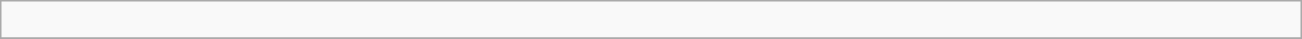<table class="wikitable">
<tr>
<td style="width:860px" valign="top"><br></td>
</tr>
<tr>
</tr>
</table>
